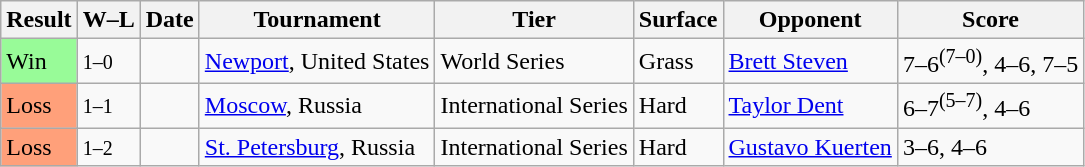<table class="sortable wikitable">
<tr>
<th>Result</th>
<th class="unsortable">W–L</th>
<th>Date</th>
<th>Tournament</th>
<th>Tier</th>
<th>Surface</th>
<th>Opponent</th>
<th class="unsortable">Score</th>
</tr>
<tr>
<td style="background:#98fb98;">Win</td>
<td><small>1–0</small></td>
<td><a href='#'></a></td>
<td><a href='#'>Newport</a>, United States</td>
<td>World Series</td>
<td>Grass</td>
<td> <a href='#'>Brett Steven</a></td>
<td>7–6<sup>(7–0)</sup>, 4–6, 7–5</td>
</tr>
<tr>
<td style="background:#ffa07a;">Loss</td>
<td><small>1–1</small></td>
<td><a href='#'></a></td>
<td><a href='#'>Moscow</a>, Russia</td>
<td>International Series</td>
<td>Hard</td>
<td> <a href='#'>Taylor Dent</a></td>
<td>6–7<sup>(5–7)</sup>, 4–6</td>
</tr>
<tr>
<td style="background:#ffa07a;">Loss</td>
<td><small>1–2</small></td>
<td><a href='#'></a></td>
<td><a href='#'>St. Petersburg</a>, Russia</td>
<td>International Series</td>
<td>Hard</td>
<td> <a href='#'>Gustavo Kuerten</a></td>
<td>3–6, 4–6</td>
</tr>
</table>
